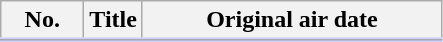<table class="wikitable" margin:auto; background:#FFF;">
<tr style="border-bottom: 3px solid #CCF;">
<th style="width:3em;">No.</th>
<th>Title</th>
<th style="width:12em;">Original air date</th>
</tr>
<tr>
</tr>
</table>
